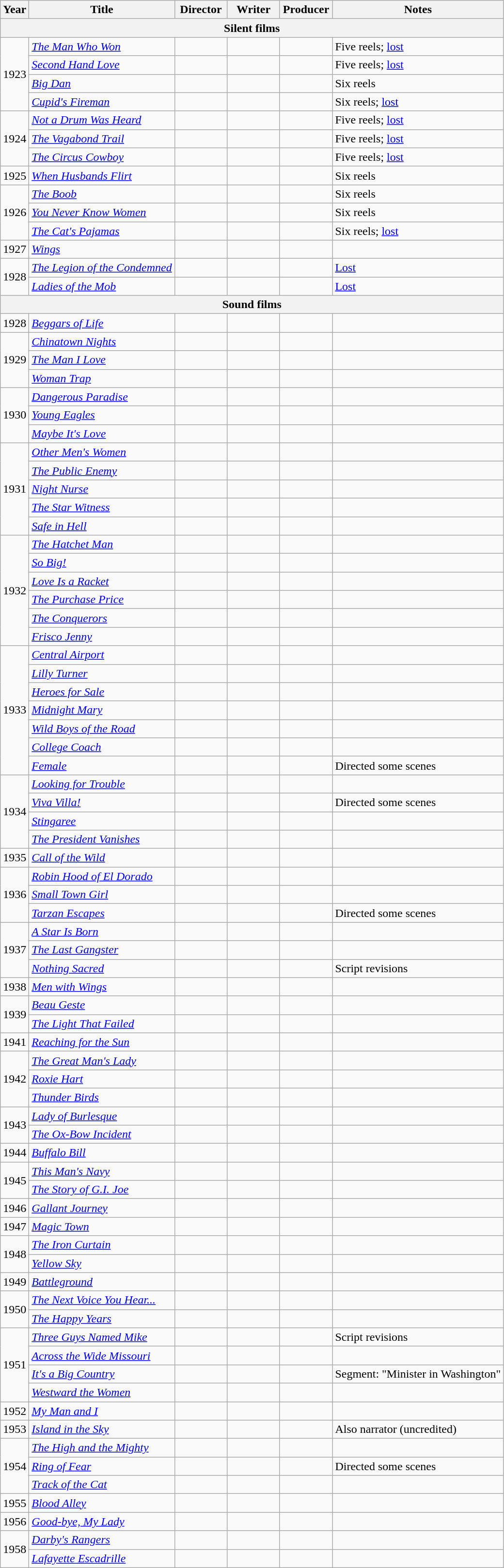<table class="wikitable unsortable">
<tr>
<th>Year</th>
<th>Title</th>
<th width="65">Director</th>
<th width="65">Writer</th>
<th width="65">Producer</th>
<th>Notes</th>
</tr>
<tr>
<th colspan="14">Silent films</th>
</tr>
<tr>
<td rowspan="4">1923</td>
<td><em><a href='#'>The Man Who Won</a></em></td>
<td></td>
<td></td>
<td></td>
<td>Five reels; <a href='#'>lost</a></td>
</tr>
<tr>
<td><em><a href='#'>Second Hand Love</a></em></td>
<td></td>
<td></td>
<td></td>
<td>Five reels; <a href='#'>lost</a></td>
</tr>
<tr>
<td><em><a href='#'>Big Dan</a></em></td>
<td></td>
<td></td>
<td></td>
<td>Six reels</td>
</tr>
<tr>
<td><em><a href='#'>Cupid's Fireman</a></em></td>
<td></td>
<td></td>
<td></td>
<td>Six reels; <a href='#'>lost</a></td>
</tr>
<tr>
<td rowspan="3">1924</td>
<td><em><a href='#'>Not a Drum Was Heard</a></em></td>
<td></td>
<td></td>
<td></td>
<td>Five reels; <a href='#'>lost</a></td>
</tr>
<tr>
<td><em><a href='#'>The Vagabond Trail</a></em></td>
<td></td>
<td></td>
<td></td>
<td>Five reels; <a href='#'>lost</a></td>
</tr>
<tr>
<td><em><a href='#'>The Circus Cowboy</a></em></td>
<td></td>
<td></td>
<td></td>
<td>Five reels; <a href='#'>lost</a></td>
</tr>
<tr>
<td>1925</td>
<td><em><a href='#'>When Husbands Flirt</a></em></td>
<td></td>
<td></td>
<td></td>
<td>Six reels</td>
</tr>
<tr>
<td rowspan="3">1926</td>
<td><em><a href='#'>The Boob</a></em></td>
<td></td>
<td></td>
<td></td>
<td>Six reels</td>
</tr>
<tr>
<td><em><a href='#'>You Never Know Women</a></em></td>
<td></td>
<td></td>
<td></td>
<td>Six reels</td>
</tr>
<tr>
<td><em><a href='#'>The Cat's Pajamas</a></em></td>
<td></td>
<td></td>
<td></td>
<td>Six reels; <a href='#'>lost</a></td>
</tr>
<tr>
<td>1927</td>
<td><em><a href='#'>Wings</a></em></td>
<td></td>
<td></td>
<td></td>
<td></td>
</tr>
<tr>
<td rowspan="2">1928</td>
<td><em><a href='#'>The Legion of the Condemned</a></em></td>
<td></td>
<td></td>
<td></td>
<td><a href='#'>Lost</a></td>
</tr>
<tr>
<td><em><a href='#'>Ladies of the Mob</a></em></td>
<td></td>
<td></td>
<td></td>
<td><a href='#'>Lost</a></td>
</tr>
<tr>
<th colspan="66">Sound films</th>
</tr>
<tr>
<td>1928</td>
<td><em><a href='#'>Beggars of Life</a></em></td>
<td></td>
<td></td>
<td></td>
<td></td>
</tr>
<tr>
<td rowspan="3">1929</td>
<td><em><a href='#'>Chinatown Nights</a></em></td>
<td></td>
<td></td>
<td></td>
<td></td>
</tr>
<tr>
<td><em><a href='#'>The Man I Love</a></em></td>
<td></td>
<td></td>
<td></td>
<td></td>
</tr>
<tr>
<td><em><a href='#'>Woman Trap</a></em></td>
<td></td>
<td></td>
<td></td>
<td></td>
</tr>
<tr>
<td rowspan="3">1930</td>
<td><em><a href='#'>Dangerous Paradise</a></em></td>
<td></td>
<td></td>
<td></td>
<td></td>
</tr>
<tr>
<td><em><a href='#'>Young Eagles</a></em></td>
<td></td>
<td></td>
<td></td>
<td></td>
</tr>
<tr>
<td><em><a href='#'>Maybe It's Love</a></em></td>
<td></td>
<td></td>
<td></td>
<td></td>
</tr>
<tr>
<td rowspan="5">1931</td>
<td><em><a href='#'>Other Men's Women</a></em></td>
<td></td>
<td></td>
<td></td>
<td></td>
</tr>
<tr>
<td><em><a href='#'>The Public Enemy</a></em></td>
<td></td>
<td></td>
<td></td>
<td></td>
</tr>
<tr>
<td><em><a href='#'>Night Nurse</a></em></td>
<td></td>
<td></td>
<td></td>
<td></td>
</tr>
<tr>
<td><em><a href='#'>The Star Witness</a></em></td>
<td></td>
<td></td>
<td></td>
<td></td>
</tr>
<tr>
<td><em><a href='#'>Safe in Hell</a></em></td>
<td></td>
<td></td>
<td></td>
<td></td>
</tr>
<tr>
<td rowspan="6">1932</td>
<td><em><a href='#'>The Hatchet Man</a></em></td>
<td></td>
<td></td>
<td></td>
<td></td>
</tr>
<tr>
<td><em><a href='#'>So Big!</a></em></td>
<td></td>
<td></td>
<td></td>
<td></td>
</tr>
<tr>
<td><em><a href='#'>Love Is a Racket</a></em></td>
<td></td>
<td></td>
<td></td>
<td></td>
</tr>
<tr>
<td><em><a href='#'>The Purchase Price</a></em></td>
<td></td>
<td></td>
<td></td>
<td></td>
</tr>
<tr>
<td><em><a href='#'>The Conquerors</a></em></td>
<td></td>
<td></td>
<td></td>
<td></td>
</tr>
<tr>
<td><em><a href='#'>Frisco Jenny</a></em></td>
<td></td>
<td></td>
<td></td>
<td></td>
</tr>
<tr>
<td rowspan="7">1933</td>
<td><em><a href='#'>Central Airport</a></em></td>
<td></td>
<td></td>
<td></td>
<td></td>
</tr>
<tr>
<td><em><a href='#'>Lilly Turner</a></em></td>
<td></td>
<td></td>
<td></td>
<td></td>
</tr>
<tr>
<td><em><a href='#'>Heroes for Sale</a></em></td>
<td></td>
<td></td>
<td></td>
<td></td>
</tr>
<tr>
<td><em><a href='#'>Midnight Mary</a></em></td>
<td></td>
<td></td>
<td></td>
<td></td>
</tr>
<tr>
<td><em><a href='#'>Wild Boys of the Road</a></em></td>
<td></td>
<td></td>
<td></td>
<td></td>
</tr>
<tr>
<td><em><a href='#'>College Coach</a></em></td>
<td></td>
<td></td>
<td></td>
<td></td>
</tr>
<tr>
<td><em><a href='#'>Female</a></em></td>
<td></td>
<td></td>
<td></td>
<td>Directed some scenes</td>
</tr>
<tr>
<td rowspan="4">1934</td>
<td><em><a href='#'>Looking for Trouble</a></em></td>
<td></td>
<td></td>
<td></td>
<td></td>
</tr>
<tr>
<td><em><a href='#'>Viva Villa!</a></em></td>
<td></td>
<td></td>
<td></td>
<td>Directed some scenes</td>
</tr>
<tr>
<td><em><a href='#'>Stingaree</a></em></td>
<td></td>
<td></td>
<td></td>
<td></td>
</tr>
<tr>
<td><em><a href='#'>The President Vanishes</a></em></td>
<td></td>
<td></td>
<td></td>
<td></td>
</tr>
<tr>
<td>1935</td>
<td><em><a href='#'>Call of the Wild</a></em></td>
<td></td>
<td></td>
<td></td>
<td></td>
</tr>
<tr>
<td rowspan="3">1936</td>
<td><em><a href='#'>Robin Hood of El Dorado</a></em></td>
<td></td>
<td></td>
<td></td>
<td></td>
</tr>
<tr>
<td><em><a href='#'>Small Town Girl</a></em></td>
<td></td>
<td></td>
<td></td>
<td></td>
</tr>
<tr>
<td><em><a href='#'>Tarzan Escapes</a></em></td>
<td></td>
<td></td>
<td></td>
<td>Directed some scenes</td>
</tr>
<tr>
<td rowspan="3">1937</td>
<td><em><a href='#'>A Star Is Born</a></em></td>
<td></td>
<td></td>
<td></td>
<td></td>
</tr>
<tr>
<td><em><a href='#'>The Last Gangster</a></em></td>
<td></td>
<td></td>
<td></td>
<td></td>
</tr>
<tr>
<td><em><a href='#'>Nothing Sacred</a></em></td>
<td></td>
<td></td>
<td></td>
<td>Script revisions</td>
</tr>
<tr>
<td>1938</td>
<td><em><a href='#'>Men with Wings</a></em></td>
<td></td>
<td></td>
<td></td>
<td></td>
</tr>
<tr>
<td rowspan="2">1939</td>
<td><em><a href='#'>Beau Geste</a></em></td>
<td></td>
<td></td>
<td></td>
<td></td>
</tr>
<tr>
<td><em><a href='#'>The Light That Failed</a></em></td>
<td></td>
<td></td>
<td></td>
<td></td>
</tr>
<tr>
<td>1941</td>
<td><em><a href='#'>Reaching for the Sun</a></em></td>
<td></td>
<td></td>
<td></td>
<td></td>
</tr>
<tr>
<td rowspan="3">1942</td>
<td><em><a href='#'>The Great Man's Lady</a></em></td>
<td></td>
<td></td>
<td></td>
<td></td>
</tr>
<tr>
<td><em><a href='#'>Roxie Hart</a></em></td>
<td></td>
<td></td>
<td></td>
<td></td>
</tr>
<tr>
<td><em><a href='#'>Thunder Birds</a></em></td>
<td></td>
<td></td>
<td></td>
<td></td>
</tr>
<tr>
<td rowspan="2">1943</td>
<td><em><a href='#'>Lady of Burlesque</a></em></td>
<td></td>
<td></td>
<td></td>
<td></td>
</tr>
<tr>
<td><em><a href='#'>The Ox-Bow Incident</a></em></td>
<td></td>
<td></td>
<td></td>
<td></td>
</tr>
<tr>
<td>1944</td>
<td><em><a href='#'>Buffalo Bill</a></em></td>
<td></td>
<td></td>
<td></td>
<td></td>
</tr>
<tr>
<td rowspan="2">1945</td>
<td><em><a href='#'>This Man's Navy</a></em></td>
<td></td>
<td></td>
<td></td>
<td></td>
</tr>
<tr>
<td><em><a href='#'>The Story of G.I. Joe</a></em></td>
<td></td>
<td></td>
<td></td>
<td></td>
</tr>
<tr>
<td>1946</td>
<td><em><a href='#'>Gallant Journey</a></em></td>
<td></td>
<td></td>
<td></td>
<td></td>
</tr>
<tr>
<td>1947</td>
<td><em><a href='#'>Magic Town</a></em></td>
<td></td>
<td></td>
<td></td>
<td></td>
</tr>
<tr>
<td rowspan="2">1948</td>
<td><em><a href='#'>The Iron Curtain</a></em></td>
<td></td>
<td></td>
<td></td>
<td></td>
</tr>
<tr>
<td><em><a href='#'>Yellow Sky</a></em></td>
<td></td>
<td></td>
<td></td>
<td></td>
</tr>
<tr>
<td>1949</td>
<td><em><a href='#'>Battleground</a></em></td>
<td></td>
<td></td>
<td></td>
<td></td>
</tr>
<tr>
<td rowspan="2">1950</td>
<td><em><a href='#'>The Next Voice You Hear...</a></em></td>
<td></td>
<td></td>
<td></td>
<td></td>
</tr>
<tr>
<td><em><a href='#'>The Happy Years</a></em></td>
<td></td>
<td></td>
<td></td>
<td></td>
</tr>
<tr>
<td rowspan="4">1951</td>
<td><em><a href='#'>Three Guys Named Mike</a></em></td>
<td></td>
<td></td>
<td></td>
<td>Script revisions</td>
</tr>
<tr>
<td><em><a href='#'>Across the Wide Missouri</a></em></td>
<td></td>
<td></td>
<td></td>
<td></td>
</tr>
<tr>
<td><em><a href='#'>It's a Big Country</a></em></td>
<td></td>
<td></td>
<td></td>
<td>Segment: "Minister in Washington"</td>
</tr>
<tr>
<td><em><a href='#'>Westward the Women</a></em></td>
<td></td>
<td></td>
<td></td>
<td></td>
</tr>
<tr>
<td>1952</td>
<td><em><a href='#'>My Man and I</a></em></td>
<td></td>
<td></td>
<td></td>
<td></td>
</tr>
<tr>
<td>1953</td>
<td><em><a href='#'>Island in the Sky</a></em></td>
<td></td>
<td></td>
<td></td>
<td>Also narrator (uncredited)</td>
</tr>
<tr>
<td rowspan="3">1954</td>
<td><em><a href='#'>The High and the Mighty</a></em></td>
<td></td>
<td></td>
<td></td>
<td></td>
</tr>
<tr>
<td><em><a href='#'>Ring of Fear</a></em></td>
<td></td>
<td></td>
<td></td>
<td>Directed some scenes</td>
</tr>
<tr>
<td><em><a href='#'>Track of the Cat</a></em></td>
<td></td>
<td></td>
<td></td>
<td></td>
</tr>
<tr>
<td>1955</td>
<td><em><a href='#'>Blood Alley</a></em></td>
<td></td>
<td></td>
<td></td>
<td></td>
</tr>
<tr>
<td>1956</td>
<td><em><a href='#'>Good-bye, My Lady</a></em></td>
<td></td>
<td></td>
<td></td>
<td></td>
</tr>
<tr>
<td rowspan="2">1958</td>
<td><em><a href='#'>Darby's Rangers</a></em></td>
<td></td>
<td></td>
<td></td>
<td></td>
</tr>
<tr>
<td><em><a href='#'>Lafayette Escadrille</a></em></td>
<td></td>
<td></td>
<td></td>
<td></td>
</tr>
</table>
